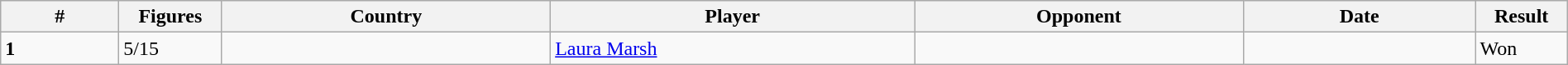<table class="wikitable" style="margin:auto; width:100%">
<tr>
<th style="width:60px;">#</th>
<th style="width:50px;">Figures</th>
<th style="width:180px;">Country</th>
<th style="width:200px;">Player</th>
<th style="width:180px;">Opponent</th>
<th style="width:125px;">Date</th>
<th style="width:45px;">Result</th>
</tr>
<tr>
<td><strong>1</strong></td>
<td>5/15</td>
<td></td>
<td><a href='#'>Laura Marsh</a></td>
<td></td>
<td></td>
<td>Won</td>
</tr>
</table>
